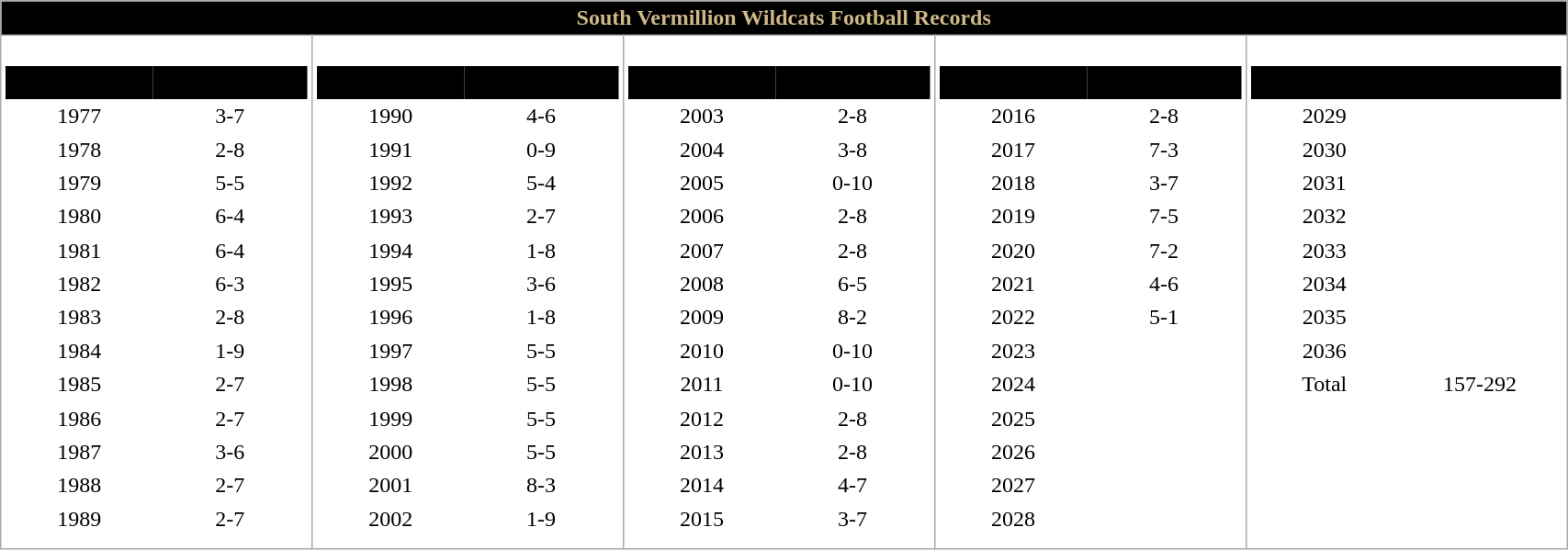<table | class="wikitable collapsible" cellpadding="0" border="0" cellspacing="0" width="90%">
<tr>
<th colspan="5" style="background:#000000; color:#CEB888">South Vermillion Wildcats Football Records</th>
</tr>
<tr valign="top" style="background: white">
<td align="center" valign="top"><br><table cellpadding="4" border="0" cellspacing="0" width="100%">
<tr>
<th style="background: #000000; border: 0px; text-align:center"><span>Season</span></th>
<th style ="background: #000000; border: 0px; text-align:center"><span>Record</span></th>
</tr>
<tr align="center">
<td style="border:0;">1977</td>
<td style="border:0;">3-7</td>
</tr>
<tr align="center">
<td style="border:0;">1978</td>
<td style="border:0;">2-8</td>
</tr>
<tr align="center">
<td style="border:0;">1979</td>
<td style="border:0;">5-5</td>
</tr>
<tr align="center">
<td style="border:0;">1980</td>
<td style="border:0;">6-4</td>
</tr>
<tr align="center">
<td style="border:0;">1981</td>
<td style="border:0;">6-4</td>
</tr>
<tr align="center">
<td style="border:0;">1982</td>
<td style="border:0;">6-3</td>
</tr>
<tr align="center">
<td style="border:0;">1983</td>
<td style="border:0;">2-8</td>
</tr>
<tr align="center">
<td style="border:0;">1984</td>
<td style="border:0;">1-9</td>
</tr>
<tr align="center">
<td style="border:0;">1985</td>
<td style="border:0;">2-7</td>
</tr>
<tr align="center">
<td style="border:0;">1986</td>
<td style="border:0;">2-7</td>
</tr>
<tr align="center">
<td style="border:0;">1987</td>
<td style="border:0;">3-6</td>
</tr>
<tr align="center">
<td style="border:0;">1988</td>
<td style="border:0;">2-7</td>
</tr>
<tr align="center">
<td style="border:0;">1989</td>
<td style="border:0;">2-7</td>
</tr>
<tr align="center">
<td style="border:0;"></td>
<td style="border:0;"></td>
</tr>
</table>
</td>
<td align="center" valign="top"><br><table cellpadding="4" border="0" cellspacing="0" width="100%">
<tr>
<th style="background: #000000; border: 0px; text-align:center"><span>Season</span></th>
<th style ="background: #000000; border: 0px; text-align:center"><span>Record</span></th>
</tr>
<tr align="center">
<td style="border:0;">1990</td>
<td style="border:0;">4-6</td>
</tr>
<tr align="center">
<td style="border:0;">1991</td>
<td style="border:0;">0-9</td>
</tr>
<tr align="center">
<td style="border:0;">1992</td>
<td style="border:0;">5-4</td>
</tr>
<tr align="center">
<td style="border:0;">1993</td>
<td style="border:0;">2-7</td>
</tr>
<tr align="center">
<td style="border:0;">1994</td>
<td style="border:0;">1-8</td>
</tr>
<tr align="center">
<td style="border:0;">1995</td>
<td style="border:0;">3-6</td>
</tr>
<tr align="center">
<td style="border:0;">1996</td>
<td style="border:0;">1-8</td>
</tr>
<tr align="center">
<td style="border:0;">1997</td>
<td style="border:0;">5-5</td>
</tr>
<tr align="center">
<td style="border:0;">1998</td>
<td style="border:0;">5-5</td>
</tr>
<tr align="center">
<td style="border:0;">1999</td>
<td style="border:0;">5-5</td>
</tr>
<tr align="center">
<td style="border:0;">2000</td>
<td style="border:0;">5-5</td>
</tr>
<tr align="center">
<td style="border:0;">2001</td>
<td style="border:0;">8-3</td>
</tr>
<tr align="center">
<td style="border:0;">2002</td>
<td style="border:0;">1-9</td>
</tr>
</table>
</td>
<td align="center" valign="top"><br><table cellpadding="4" border="0" cellspacing="0" width="100%">
<tr>
<th style="background: #000000; border: 0px; text-align:center"><span>Season</span></th>
<th style="background: #000000; border: 0px; text-align:center"><span>Record</span></th>
</tr>
<tr align="center">
<td style="border:0;">2003</td>
<td style="border:0;">2-8</td>
</tr>
<tr align="center">
<td style="border:0;">2004</td>
<td style="border:0;">3-8</td>
</tr>
<tr align="center">
<td style="border:0;">2005</td>
<td style="border:0;">0-10</td>
</tr>
<tr align="center">
<td style="border:0;">2006</td>
<td style="border:0;">2-8</td>
</tr>
<tr align="center">
<td style="border:0;">2007</td>
<td style="border:0;">2-8</td>
</tr>
<tr align="center">
<td style="border:0;">2008</td>
<td style="border:0;">6-5</td>
</tr>
<tr align="center">
<td style="border:0;">2009</td>
<td style="border:0;">8-2</td>
</tr>
<tr align="center">
<td style="border:0;">2010</td>
<td style="border:0;">0-10</td>
</tr>
<tr align="center">
<td style="border:0;">2011</td>
<td style="border:0;">0-10</td>
</tr>
<tr align="center">
<td style="border:0;">2012</td>
<td style="border:0;">2-8</td>
</tr>
<tr align="center">
<td style="border:0;">2013</td>
<td style="border:0;">2-8</td>
</tr>
<tr align="center">
<td style="border:0;">2014</td>
<td style="border:0;">4-7</td>
</tr>
<tr align="center">
<td style="border:0;">2015</td>
<td style="border:0;">3-7</td>
</tr>
</table>
</td>
<td><br><table cellpadding="4" border="0" cellspacing="0" width="100%">
<tr>
<th style="background: #000000; border: 0px; text-align:center"><span>Season</span></th>
<th style="background: #000000; border: 0px; text-align:center"><span>Record</span></th>
</tr>
<tr align="center">
<td style="border:0;">2016</td>
<td style="border:0;">2-8</td>
</tr>
<tr align="center">
<td style="border:0;">2017</td>
<td style="border:0;">7-3</td>
</tr>
<tr align="center">
<td style="border:0;">2018</td>
<td style="border:0;">3-7</td>
</tr>
<tr align="center">
<td style="border:0;">2019</td>
<td style="border:0;">7-5</td>
</tr>
<tr align="center">
<td style="border:0;">2020</td>
<td style="border:0;">7-2</td>
</tr>
<tr align="center">
<td style="border:0;">2021</td>
<td style="border:0;">4-6</td>
</tr>
<tr align="center">
<td style="border:0;">2022</td>
<td style="border:0;">5-1</td>
</tr>
<tr align="center">
<td style="border:0;">2023</td>
<td style="border:0;"></td>
</tr>
<tr align="center">
<td style="border:0;">2024</td>
<td style="border:0;"></td>
</tr>
<tr align="center">
<td style="border:0;">2025</td>
<td style="border:0;"></td>
</tr>
<tr align="center">
<td style="border:0;">2026</td>
<td style="border:0;"></td>
</tr>
<tr align="center">
<td style="border:0;">2027</td>
<td style="border:0;"></td>
</tr>
<tr align="center">
<td style="border:0;">2028</td>
<td style="border:0;"></td>
</tr>
</table>
</td>
<td><br><table cellpadding="4" border="0" cellspacing="0" width="100%">
<tr>
<th style="background: #000000; border: 0px; text-align:center"><span>Season</span></th>
<th style="background: #000000; border: 0px; text-align:center"><span>Record</span></th>
</tr>
<tr align="center">
<td style="border:0;">2029</td>
<td style="border:0;"></td>
</tr>
<tr align="center">
<td style="border:0;">2030</td>
<td style="border:0;"></td>
</tr>
<tr align="center">
<td style="border:0;">2031</td>
<td style="border:0;"></td>
</tr>
<tr align="center">
<td style="border:0;">2032</td>
<td style="border:0;"></td>
</tr>
<tr align="center">
<td style="border:0;">2033</td>
<td style="border:0;"></td>
</tr>
<tr align="center">
<td style="border:0;">2034</td>
<td style="border:0;"></td>
</tr>
<tr align="center">
<td style="border:0;">2035</td>
<td style="border:0;"></td>
</tr>
<tr align="center">
<td style="border:0;">2036</td>
<td style="border:0;"></td>
</tr>
<tr align="center">
<td style="border:0;">Total</td>
<td style="border:0;">157-292</td>
</tr>
</table>
</td>
</tr>
</table>
